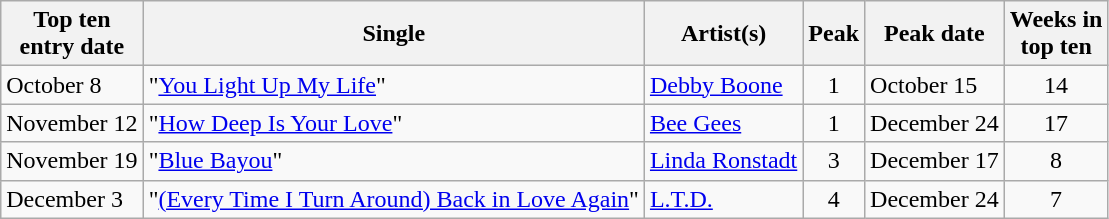<table class="wikitable sortable">
<tr>
<th>Top ten<br>entry date</th>
<th>Single</th>
<th>Artist(s)</th>
<th data-sort-type="number">Peak</th>
<th>Peak date</th>
<th data-sort-type="number">Weeks in<br>top ten</th>
</tr>
<tr>
<td>October 8</td>
<td>"<a href='#'>You Light Up My Life</a>"</td>
<td><a href='#'>Debby Boone</a></td>
<td align=center>1</td>
<td>October 15</td>
<td align=center>14</td>
</tr>
<tr>
<td>November 12</td>
<td>"<a href='#'>How Deep Is Your Love</a>"</td>
<td><a href='#'>Bee Gees</a></td>
<td align=center>1</td>
<td>December 24</td>
<td align=center>17</td>
</tr>
<tr>
<td>November 19</td>
<td>"<a href='#'>Blue Bayou</a>"</td>
<td><a href='#'>Linda Ronstadt</a></td>
<td align=center>3</td>
<td>December 17</td>
<td align=center>8</td>
</tr>
<tr>
<td>December 3</td>
<td>"<a href='#'>(Every Time I Turn Around) Back in Love Again</a>"</td>
<td><a href='#'>L.T.D.</a></td>
<td align=center>4</td>
<td>December 24</td>
<td align=center>7</td>
</tr>
</table>
